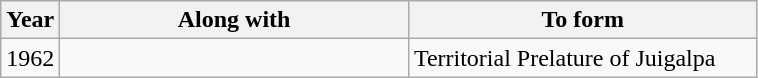<table class="wikitable">
<tr>
<th>Year</th>
<th width="225">Along with</th>
<th width="225">To form</th>
</tr>
<tr valign="top">
<td>1962</td>
<td></td>
<td>Territorial Prelature of Juigalpa</td>
</tr>
</table>
